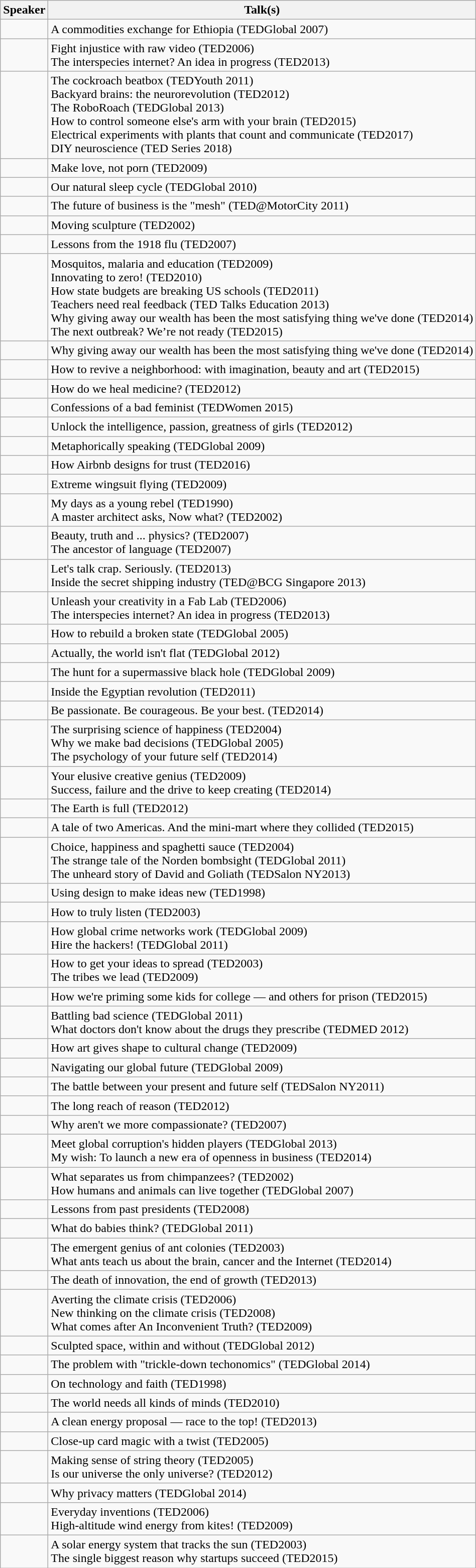<table class='wikitable sortable'>
<tr>
<th>Speaker</th>
<th>Talk(s)</th>
</tr>
<tr>
<td></td>
<td>A commodities exchange for Ethiopia (TEDGlobal 2007)</td>
</tr>
<tr>
<td></td>
<td>Fight injustice with raw video (TED2006)<br> The interspecies internet? An idea in progress (TED2013)</td>
</tr>
<tr>
<td></td>
<td>The cockroach beatbox (TEDYouth 2011)<br> Backyard brains: the neurorevolution (TED2012)<br> The RoboRoach (TEDGlobal 2013)<br> How to control someone else's arm with your brain (TED2015)<br> Electrical experiments with plants that count and communicate (TED2017)<br>DIY neuroscience (TED Series 2018)</td>
</tr>
<tr>
<td></td>
<td>Make love, not porn (TED2009)</td>
</tr>
<tr>
<td></td>
<td>Our natural sleep cycle (TEDGlobal 2010)</td>
</tr>
<tr>
<td></td>
<td>The future of business is the "mesh" (TED@MotorCity 2011)</td>
</tr>
<tr>
<td></td>
<td>Moving sculpture (TED2002)</td>
</tr>
<tr>
<td></td>
<td>Lessons from the 1918 flu (TED2007)</td>
</tr>
<tr>
<td></td>
<td>Mosquitos, malaria and education (TED2009)<br> Innovating to zero! (TED2010)<br> How state budgets are breaking US schools (TED2011)<br> Teachers need real feedback (TED Talks Education 2013)<br> Why giving away our wealth has been the most satisfying thing we've done (TED2014)<br> The next outbreak? We’re not ready (TED2015)</td>
</tr>
<tr>
<td></td>
<td>Why giving away our wealth has been the most satisfying thing we've done (TED2014)</td>
</tr>
<tr>
<td></td>
<td>How to revive a neighborhood: with imagination, beauty and art (TED2015)</td>
</tr>
<tr>
<td></td>
<td>How do we heal medicine? (TED2012)</td>
</tr>
<tr>
<td></td>
<td>Confessions of a bad feminist (TEDWomen 2015)</td>
</tr>
<tr>
<td></td>
<td>Unlock the intelligence, passion, greatness of girls (TED2012)</td>
</tr>
<tr>
<td></td>
<td>Metaphorically speaking (TEDGlobal 2009)</td>
</tr>
<tr>
<td></td>
<td>How Airbnb designs for trust (TED2016)</td>
</tr>
<tr>
<td></td>
<td>Extreme wingsuit flying (TED2009)</td>
</tr>
<tr>
<td></td>
<td>My days as a young rebel (TED1990)<br> A master architect asks, Now what? (TED2002)</td>
</tr>
<tr>
<td></td>
<td>Beauty, truth and ... physics? (TED2007)<br> The ancestor of language (TED2007)</td>
</tr>
<tr>
<td></td>
<td>Let's talk crap. Seriously. (TED2013)<br> Inside the secret shipping industry (TED@BCG Singapore 2013)</td>
</tr>
<tr>
<td></td>
<td>Unleash your creativity in a Fab Lab (TED2006)<br> The interspecies internet? An idea in progress (TED2013)</td>
</tr>
<tr>
<td></td>
<td>How to rebuild a broken state (TEDGlobal 2005)</td>
</tr>
<tr>
<td></td>
<td>Actually, the world isn't flat (TEDGlobal 2012)</td>
</tr>
<tr>
<td></td>
<td>The hunt for a supermassive black hole (TEDGlobal 2009)</td>
</tr>
<tr>
<td></td>
<td>Inside the Egyptian revolution (TED2011)</td>
</tr>
<tr>
<td></td>
<td>Be passionate. Be courageous. Be your best. (TED2014)</td>
</tr>
<tr>
<td></td>
<td>The surprising science of happiness (TED2004)<br> Why we make bad decisions (TEDGlobal 2005)<br> The psychology of your future self (TED2014)</td>
</tr>
<tr>
<td></td>
<td>Your elusive creative genius (TED2009)<br> Success, failure and the drive to keep creating (TED2014)</td>
</tr>
<tr>
<td></td>
<td>The Earth is full (TED2012)</td>
</tr>
<tr>
<td></td>
<td>A tale of two Americas. And the mini-mart where they collided (TED2015)</td>
</tr>
<tr>
<td></td>
<td>Choice, happiness and spaghetti sauce (TED2004)<br> The strange tale of the Norden bombsight (TEDGlobal 2011)<br> The unheard story of David and Goliath (TEDSalon NY2013)</td>
</tr>
<tr>
<td></td>
<td>Using design to make ideas new (TED1998)</td>
</tr>
<tr>
<td></td>
<td>How to truly listen (TED2003)</td>
</tr>
<tr>
<td></td>
<td>How global crime networks work (TEDGlobal 2009)<br> Hire the hackers! (TEDGlobal 2011)</td>
</tr>
<tr>
<td></td>
<td>How to get your ideas to spread (TED2003)<br> The tribes we lead (TED2009)</td>
</tr>
<tr>
<td></td>
<td>How we're priming some kids for college — and others for prison (TED2015)</td>
</tr>
<tr>
<td></td>
<td>Battling bad science (TEDGlobal 2011)<br> What doctors don't know about the drugs they prescribe (TEDMED 2012)</td>
</tr>
<tr>
<td></td>
<td>How art gives shape to cultural change (TED2009)</td>
</tr>
<tr>
<td></td>
<td>Navigating our global future (TEDGlobal 2009)</td>
</tr>
<tr>
<td></td>
<td>The battle between your present and future self (TEDSalon NY2011)</td>
</tr>
<tr>
<td></td>
<td>The long reach of reason (TED2012)</td>
</tr>
<tr>
<td></td>
<td>Why aren't we more compassionate? (TED2007)</td>
</tr>
<tr>
<td></td>
<td>Meet global corruption's hidden players (TEDGlobal 2013)<br> My wish: To launch a new era of openness in business (TED2014) </td>
</tr>
<tr>
<td></td>
<td>What separates us from chimpanzees? (TED2002)<br> How humans and animals can live together (TEDGlobal 2007)</td>
</tr>
<tr>
<td></td>
<td>Lessons from past presidents (TED2008)</td>
</tr>
<tr>
<td></td>
<td>What do babies think? (TEDGlobal 2011)</td>
</tr>
<tr>
<td></td>
<td>The emergent genius of ant colonies (TED2003)<br> What ants teach us about the brain, cancer and the Internet (TED2014)</td>
</tr>
<tr>
<td></td>
<td>The death of innovation, the end of growth (TED2013)</td>
</tr>
<tr>
<td></td>
<td>Averting the climate crisis (TED2006)<br> New thinking on the climate crisis (TED2008)<br> What comes after An Inconvenient Truth? (TED2009)</td>
</tr>
<tr>
<td></td>
<td>Sculpted space, within and without (TEDGlobal 2012)</td>
</tr>
<tr>
<td></td>
<td>The problem with "trickle-down techonomics" (TEDGlobal 2014)</td>
</tr>
<tr>
<td></td>
<td>On technology and faith (TED1998)</td>
</tr>
<tr>
<td></td>
<td>The world needs all kinds of minds (TED2010)</td>
</tr>
<tr>
<td></td>
<td>A clean energy proposal — race to the top! (TED2013)</td>
</tr>
<tr>
<td></td>
<td>Close-up card magic with a twist (TED2005)</td>
</tr>
<tr>
<td></td>
<td>Making sense of string theory (TED2005)<br> Is our universe the only universe? (TED2012)</td>
</tr>
<tr>
<td></td>
<td>Why privacy matters (TEDGlobal 2014)</td>
</tr>
<tr>
<td></td>
<td>Everyday inventions (TED2006)<br> High-altitude wind energy from kites! (TED2009)</td>
</tr>
<tr>
<td></td>
<td>A solar energy system that tracks the sun (TED2003)<br> The single biggest reason why startups succeed (TED2015)</td>
</tr>
</table>
